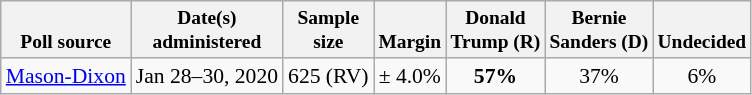<table class="wikitable" style="font-size:90%;text-align:center;">
<tr valign=bottom style="font-size:90%;">
<th>Poll source</th>
<th>Date(s)<br>administered</th>
<th>Sample<br>size</th>
<th>Margin<br></th>
<th>Donald<br>Trump (R)</th>
<th>Bernie<br>Sanders (D)</th>
<th>Undecided</th>
</tr>
<tr>
<td style="text-align:left;"><a href='#'>Mason-Dixon</a></td>
<td>Jan 28–30, 2020</td>
<td>625 (RV)</td>
<td>± 4.0%</td>
<td><strong>57%</strong></td>
<td>37%</td>
<td>6%</td>
</tr>
</table>
